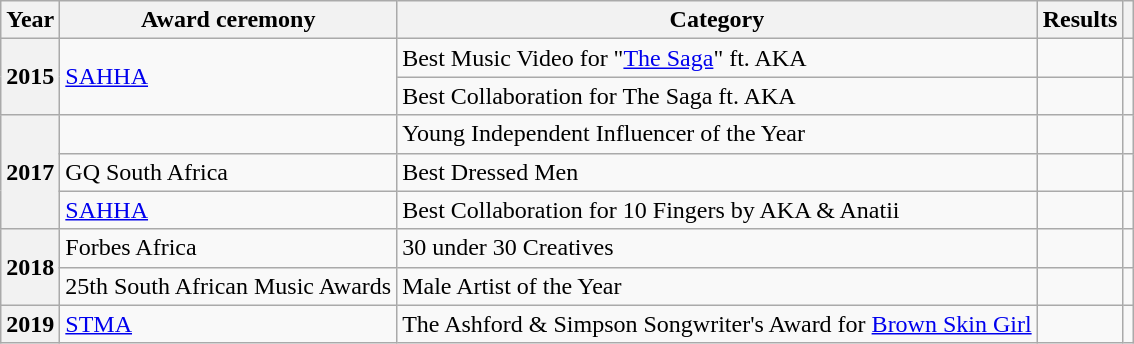<table class= "wikitable sortable">
<tr>
<th>Year</th>
<th>Award ceremony</th>
<th>Category</th>
<th>Results</th>
<th></th>
</tr>
<tr>
<th rowspan="2">2015</th>
<td rowspan="2"><a href='#'>SAHHA</a></td>
<td>Best Music Video for "<a href='#'>The Saga</a>" ft. AKA</td>
<td></td>
<td></td>
</tr>
<tr>
<td>Best Collaboration for The Saga ft. AKA</td>
<td></td>
<td></td>
</tr>
<tr>
<th rowspan="3">2017</th>
<td></td>
<td>Young Independent Influencer of the Year</td>
<td></td>
<td></td>
</tr>
<tr>
<td>GQ South Africa</td>
<td>Best Dressed Men</td>
<td></td>
<td></td>
</tr>
<tr>
<td><a href='#'>SAHHA</a></td>
<td>Best Collaboration for 10 Fingers by AKA & Anatii</td>
<td></td>
<td></td>
</tr>
<tr>
<th rowspan="2">2018</th>
<td>Forbes Africa</td>
<td>30 under 30 Creatives</td>
<td></td>
<td></td>
</tr>
<tr>
<td>25th South African Music Awards</td>
<td>Male Artist of the Year</td>
<td></td>
<td></td>
</tr>
<tr>
<th>2019</th>
<td><a href='#'>STMA</a></td>
<td>The Ashford & Simpson Songwriter's Award for <a href='#'>Brown Skin Girl</a></td>
<td></td>
<td></td>
</tr>
</table>
